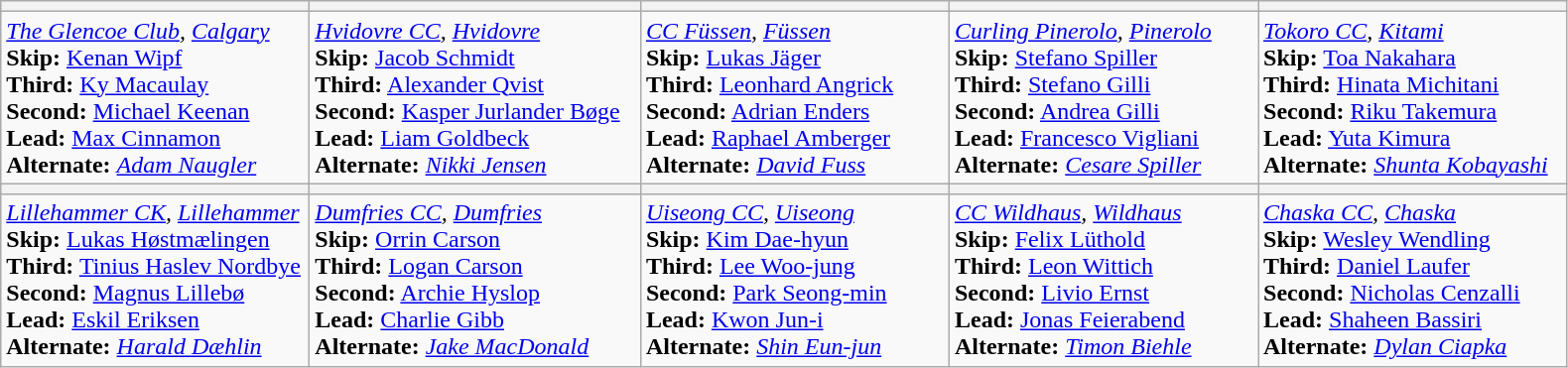<table class=wikitable>
<tr>
<th width=200></th>
<th width=215></th>
<th width=200></th>
<th width=200></th>
<th width=200></th>
</tr>
<tr>
<td><em><a href='#'>The Glencoe Club</a>, <a href='#'>Calgary</a></em><br><strong>Skip:</strong> <a href='#'>Kenan Wipf</a><br>
<strong>Third:</strong> <a href='#'>Ky Macaulay</a><br>
<strong>Second:</strong> <a href='#'>Michael Keenan</a><br>
<strong>Lead:</strong> <a href='#'>Max Cinnamon</a><br>
<strong>Alternate:</strong> <em><a href='#'>Adam Naugler</a></em></td>
<td><em><a href='#'>Hvidovre CC</a>, <a href='#'>Hvidovre</a></em><br><strong>Skip:</strong> <a href='#'>Jacob Schmidt</a><br>
<strong>Third:</strong> <a href='#'>Alexander Qvist</a><br>
<strong>Second:</strong> <a href='#'>Kasper Jurlander Bøge</a><br>
<strong>Lead:</strong> <a href='#'>Liam Goldbeck</a><br>
<strong>Alternate:</strong> <em><a href='#'>Nikki Jensen</a></em></td>
<td><em><a href='#'>CC Füssen</a>, <a href='#'>Füssen</a></em><br><strong>Skip:</strong> <a href='#'>Lukas Jäger</a><br>
<strong>Third:</strong> <a href='#'>Leonhard Angrick</a><br>
<strong>Second:</strong> <a href='#'>Adrian Enders</a><br>
<strong>Lead:</strong> <a href='#'>Raphael Amberger</a><br>
<strong>Alternate:</strong> <em><a href='#'>David Fuss</a></em></td>
<td><em><a href='#'>Curling Pinerolo</a>, <a href='#'>Pinerolo</a></em><br><strong>Skip:</strong> <a href='#'>Stefano Spiller</a><br>
<strong>Third:</strong> <a href='#'>Stefano Gilli</a><br>
<strong>Second:</strong> <a href='#'>Andrea Gilli</a><br>
<strong>Lead:</strong> <a href='#'>Francesco Vigliani</a><br>
<strong>Alternate:</strong> <em><a href='#'>Cesare Spiller</a></em></td>
<td><em><a href='#'>Tokoro CC</a>, <a href='#'>Kitami</a></em><br><strong>Skip:</strong> <a href='#'>Toa Nakahara</a><br>
<strong>Third:</strong> <a href='#'>Hinata Michitani</a><br>
<strong>Second:</strong> <a href='#'>Riku Takemura</a><br>
<strong>Lead:</strong> <a href='#'>Yuta Kimura</a><br>
<strong>Alternate:</strong> <em><a href='#'>Shunta Kobayashi</a></em></td>
</tr>
<tr>
<th width=200></th>
<th width=200></th>
<th width=200></th>
<th width=200></th>
<th width=200></th>
</tr>
<tr>
<td><em><a href='#'>Lillehammer CK</a>, <a href='#'>Lillehammer</a></em><br><strong>Skip:</strong> <a href='#'>Lukas Høstmælingen</a><br>
<strong>Third:</strong> <a href='#'>Tinius Haslev Nordbye</a><br>
<strong>Second:</strong> <a href='#'>Magnus Lillebø</a><br>
<strong>Lead:</strong> <a href='#'>Eskil Eriksen</a><br>
<strong>Alternate:</strong> <em><a href='#'>Harald Dæhlin</a></em></td>
<td><em><a href='#'>Dumfries CC</a>, <a href='#'>Dumfries</a></em><br><strong>Skip:</strong> <a href='#'>Orrin Carson</a><br>
<strong>Third:</strong> <a href='#'>Logan Carson</a><br>
<strong>Second:</strong> <a href='#'>Archie Hyslop</a><br>
<strong>Lead:</strong> <a href='#'>Charlie Gibb</a><br>
<strong>Alternate:</strong> <em><a href='#'>Jake MacDonald</a></em></td>
<td><em><a href='#'>Uiseong CC</a>, <a href='#'>Uiseong</a></em><br><strong>Skip:</strong> <a href='#'>Kim Dae-hyun</a><br>
<strong>Third:</strong> <a href='#'>Lee Woo-jung</a><br>
<strong>Second:</strong> <a href='#'>Park Seong-min</a><br>
<strong>Lead:</strong> <a href='#'>Kwon Jun-i</a><br>
<strong>Alternate:</strong> <em><a href='#'>Shin Eun-jun</a></em></td>
<td><em><a href='#'>CC Wildhaus</a>, <a href='#'>Wildhaus</a></em><br><strong>Skip:</strong> <a href='#'>Felix Lüthold</a><br>
<strong>Third:</strong> <a href='#'>Leon Wittich</a><br>
<strong>Second:</strong> <a href='#'>Livio Ernst</a><br>
<strong>Lead:</strong> <a href='#'>Jonas Feierabend</a><br>
<strong>Alternate:</strong> <em><a href='#'>Timon Biehle</a></em></td>
<td><em><a href='#'>Chaska CC</a>, <a href='#'>Chaska</a></em><br><strong>Skip:</strong> <a href='#'>Wesley Wendling</a><br>
<strong>Third:</strong> <a href='#'>Daniel Laufer</a><br>
<strong>Second:</strong> <a href='#'>Nicholas Cenzalli</a><br>
<strong>Lead:</strong> <a href='#'>Shaheen Bassiri</a><br>
<strong>Alternate:</strong> <em><a href='#'>Dylan Ciapka</a></em></td>
</tr>
</table>
